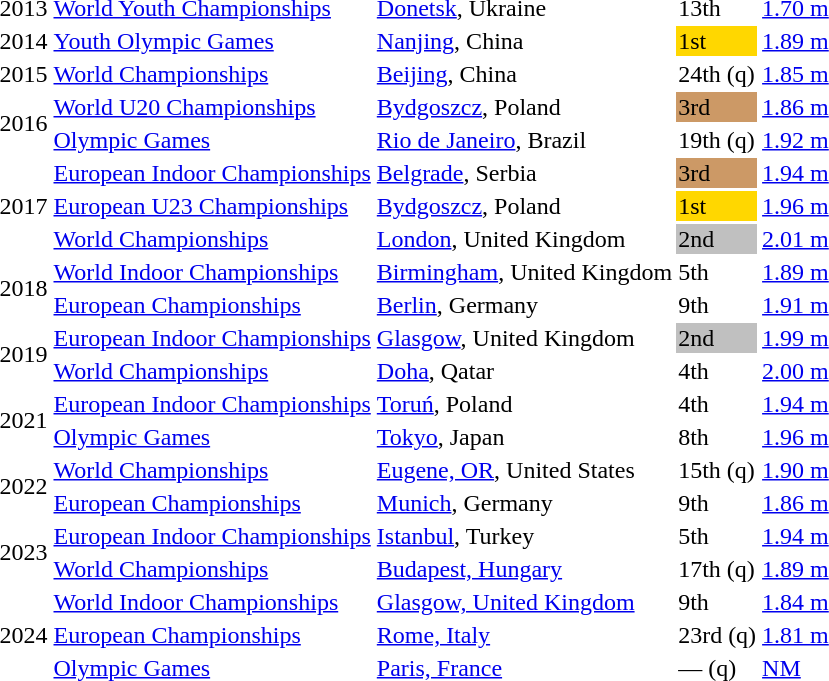<table>
<tr>
<td>2013</td>
<td><a href='#'>World Youth Championships</a></td>
<td><a href='#'>Donetsk</a>, Ukraine</td>
<td>13th</td>
<td><a href='#'>1.70 m</a></td>
</tr>
<tr>
<td>2014</td>
<td><a href='#'>Youth Olympic Games</a></td>
<td><a href='#'>Nanjing</a>, China</td>
<td bgcolor=gold>1st</td>
<td><a href='#'>1.89 m</a></td>
</tr>
<tr>
<td>2015</td>
<td><a href='#'>World Championships</a></td>
<td><a href='#'>Beijing</a>, China</td>
<td>24th (q)</td>
<td><a href='#'>1.85 m</a></td>
</tr>
<tr>
<td rowspan=2>2016</td>
<td><a href='#'>World U20 Championships</a></td>
<td><a href='#'>Bydgoszcz</a>, Poland</td>
<td bgcolor=cc9966>3rd</td>
<td><a href='#'>1.86 m</a></td>
</tr>
<tr>
<td><a href='#'>Olympic Games</a></td>
<td><a href='#'>Rio de Janeiro</a>, Brazil</td>
<td>19th (q)</td>
<td><a href='#'>1.92 m</a></td>
</tr>
<tr>
<td rowspan=3>2017</td>
<td><a href='#'>European Indoor Championships</a></td>
<td><a href='#'>Belgrade</a>, Serbia</td>
<td bgcolor=cc9966>3rd</td>
<td><a href='#'>1.94 m</a></td>
</tr>
<tr>
<td><a href='#'>European U23 Championships</a></td>
<td><a href='#'>Bydgoszcz</a>, Poland</td>
<td bgcolor=gold>1st</td>
<td><a href='#'>1.96 m</a></td>
</tr>
<tr>
<td><a href='#'>World Championships</a></td>
<td><a href='#'>London</a>, United Kingdom</td>
<td bgcolor=silver>2nd</td>
<td><a href='#'>2.01 m</a></td>
</tr>
<tr>
<td rowspan=2>2018</td>
<td><a href='#'>World Indoor Championships</a></td>
<td><a href='#'>Birmingham</a>, United Kingdom</td>
<td>5th</td>
<td><a href='#'>1.89 m</a></td>
</tr>
<tr>
<td><a href='#'>European Championships</a></td>
<td><a href='#'>Berlin</a>, Germany</td>
<td>9th</td>
<td><a href='#'>1.91 m</a></td>
</tr>
<tr>
<td rowspan=2>2019</td>
<td><a href='#'>European Indoor Championships</a></td>
<td><a href='#'>Glasgow</a>, United Kingdom</td>
<td bgcolor=silver>2nd</td>
<td><a href='#'>1.99 m</a></td>
</tr>
<tr>
<td><a href='#'>World Championships</a></td>
<td><a href='#'>Doha</a>, Qatar</td>
<td>4th</td>
<td><a href='#'>2.00 m</a></td>
</tr>
<tr>
<td rowspan=2>2021</td>
<td><a href='#'>European Indoor Championships</a></td>
<td><a href='#'>Toruń</a>, Poland</td>
<td>4th</td>
<td><a href='#'>1.94 m</a></td>
</tr>
<tr>
<td><a href='#'>Olympic Games</a></td>
<td><a href='#'>Tokyo</a>, Japan</td>
<td>8th</td>
<td><a href='#'>1.96 m</a></td>
</tr>
<tr>
<td rowspan=2>2022</td>
<td><a href='#'>World Championships</a></td>
<td><a href='#'>Eugene, OR</a>, United States</td>
<td>15th (q)</td>
<td><a href='#'>1.90 m</a></td>
</tr>
<tr>
<td><a href='#'>European Championships</a></td>
<td><a href='#'>Munich</a>, Germany</td>
<td>9th</td>
<td><a href='#'>1.86 m</a></td>
</tr>
<tr>
<td rowspan=2>2023</td>
<td><a href='#'>European Indoor Championships</a></td>
<td><a href='#'>Istanbul</a>, Turkey</td>
<td>5th</td>
<td><a href='#'>1.94 m</a></td>
</tr>
<tr>
<td><a href='#'>World Championships</a></td>
<td><a href='#'>Budapest, Hungary</a></td>
<td>17th (q)</td>
<td><a href='#'>1.89 m</a></td>
</tr>
<tr>
<td rowspan=3>2024</td>
<td><a href='#'>World Indoor Championships</a></td>
<td><a href='#'>Glasgow, United Kingdom</a></td>
<td>9th</td>
<td><a href='#'>1.84 m</a></td>
</tr>
<tr>
<td><a href='#'>European Championships</a></td>
<td><a href='#'>Rome, Italy</a></td>
<td>23rd (q)</td>
<td><a href='#'>1.81 m</a></td>
</tr>
<tr>
<td><a href='#'>Olympic Games</a></td>
<td><a href='#'>Paris, France</a></td>
<td>— (q)</td>
<td><a href='#'>NM</a></td>
</tr>
</table>
